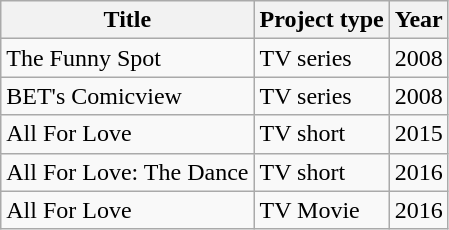<table class="wikitable sortable">
<tr>
<th>Title</th>
<th>Project type</th>
<th>Year</th>
</tr>
<tr>
<td>The Funny Spot</td>
<td>TV series</td>
<td>2008</td>
</tr>
<tr>
<td>BET's Comicview</td>
<td>TV series</td>
<td>2008</td>
</tr>
<tr>
<td>All For Love</td>
<td>TV short</td>
<td>2015</td>
</tr>
<tr>
<td>All For Love: The Dance</td>
<td>TV short</td>
<td>2016</td>
</tr>
<tr>
<td>All For Love</td>
<td>TV Movie</td>
<td>2016</td>
</tr>
</table>
